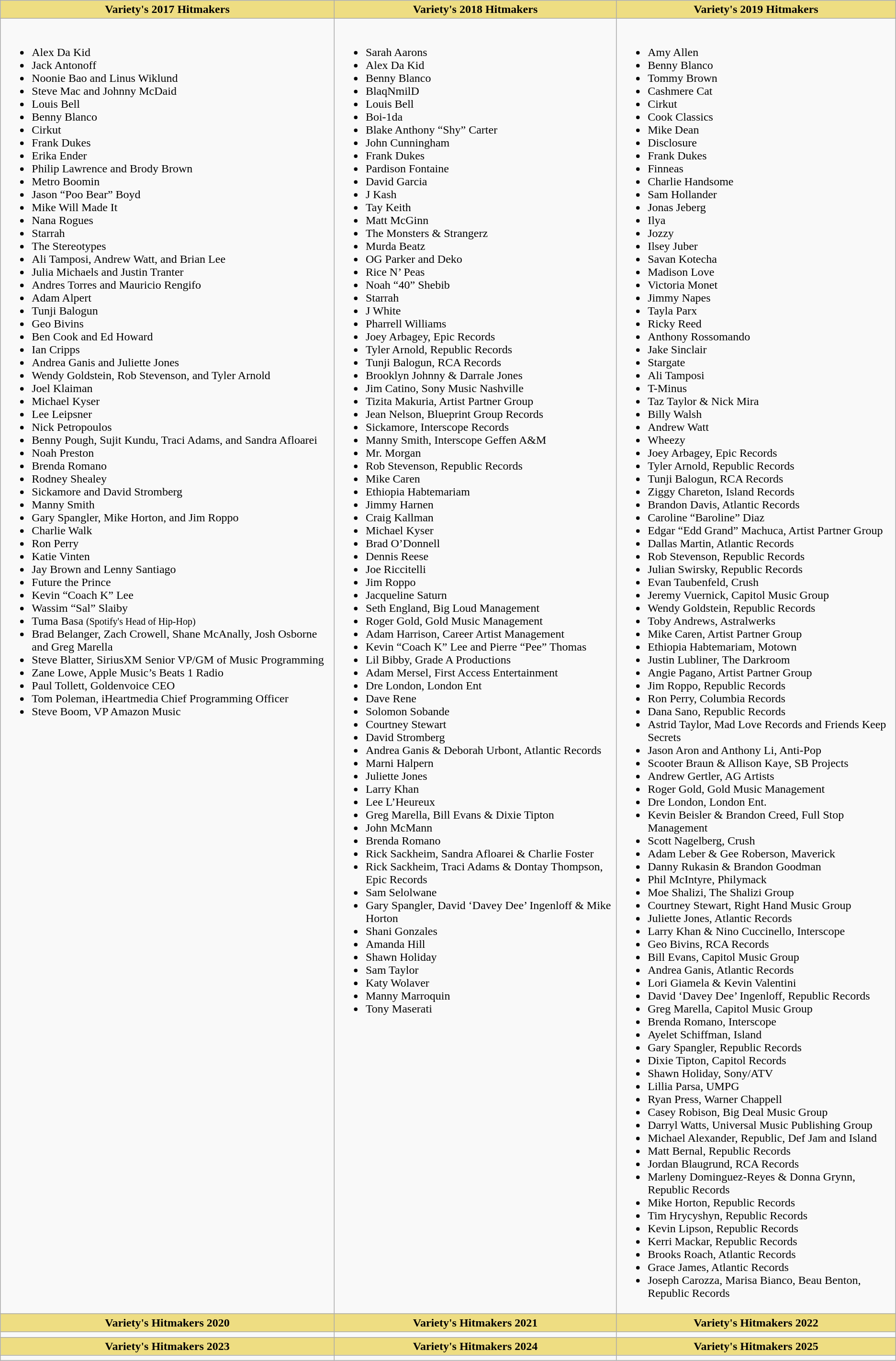<table class="wikitable">
<tr>
<th style="background:#EEDD82; width=50%">Variety's 2017 Hitmakers</th>
<th style="background:#EEDD82; width=50%">Variety's 2018 Hitmakers</th>
<th style="background:#EEDD82; width=50%">Variety's 2019 Hitmakers</th>
</tr>
<tr>
<td valign="top"><br><ul><li>Alex Da Kid</li><li>Jack Antonoff</li><li>Noonie Bao and Linus Wiklund</li><li>Steve Mac and Johnny McDaid</li><li>Louis Bell</li><li>Benny Blanco</li><li>Cirkut</li><li>Frank Dukes</li><li>Erika Ender</li><li>Philip Lawrence and Brody Brown</li><li>Metro Boomin</li><li>Jason “Poo Bear” Boyd</li><li>Mike Will Made It</li><li>Nana Rogues</li><li>Starrah</li><li>The Stereotypes</li><li>Ali Tamposi, Andrew Watt, and Brian Lee</li><li>Julia Michaels and Justin Tranter</li><li>Andres Torres and Mauricio Rengifo</li><li>Adam Alpert</li><li>Tunji Balogun</li><li>Geo Bivins</li><li>Ben Cook and Ed Howard</li><li>Ian Cripps</li><li>Andrea Ganis and Juliette Jones</li><li>Wendy Goldstein, Rob Stevenson, and Tyler Arnold</li><li>Joel Klaiman</li><li>Michael Kyser</li><li>Lee Leipsner</li><li>Nick Petropoulos</li><li>Benny Pough, Sujit Kundu, Traci Adams, and Sandra Afloarei</li><li>Noah Preston</li><li>Brenda Romano</li><li>Rodney Shealey</li><li>Sickamore and David Stromberg</li><li>Manny Smith</li><li>Gary Spangler, Mike Horton, and Jim Roppo</li><li>Charlie Walk</li><li>Ron Perry</li><li>Katie Vinten</li><li>Jay Brown and Lenny Santiago</li><li>Future the Prince</li><li>Kevin “Coach K” Lee</li><li>Wassim “Sal” Slaiby</li><li>Tuma Basa <small>(Spotify's Head of Hip-Hop)</small></li><li>Brad Belanger, Zach Crowell, Shane McAnally, Josh Osborne and Greg Marella</li><li>Steve Blatter, SiriusXM Senior VP/GM of Music Programming</li><li>Zane Lowe, Apple Music’s Beats 1 Radio</li><li>Paul Tollett, Goldenvoice CEO</li><li>Tom Poleman, iHeartmedia Chief Programming Officer</li><li>Steve Boom, VP Amazon Music</li></ul></td>
<td valign="top"><br><ul><li>Sarah Aarons</li><li>Alex Da Kid</li><li>Benny Blanco</li><li>BlaqNmilD</li><li>Louis Bell</li><li>Boi-1da</li><li>Blake Anthony “Shy” Carter</li><li>John Cunningham</li><li>Frank Dukes</li><li>Pardison Fontaine</li><li>David Garcia</li><li>J Kash</li><li>Tay Keith</li><li>Matt McGinn</li><li>The Monsters & Strangerz</li><li>Murda Beatz</li><li>OG Parker and Deko</li><li>Rice N’ Peas</li><li>Noah “40” Shebib</li><li>Starrah</li><li>J White</li><li>Pharrell Williams</li><li>Joey Arbagey, Epic Records</li><li>Tyler Arnold, Republic Records</li><li>Tunji Balogun, RCA Records</li><li>Brooklyn Johnny & Darrale Jones</li><li>Jim Catino, Sony Music Nashville</li><li>Tizita Makuria, Artist Partner Group</li><li>Jean Nelson, Blueprint Group Records</li><li>Sickamore, Interscope Records</li><li>Manny Smith, Interscope Geffen A&M</li><li>Mr. Morgan</li><li>Rob Stevenson, Republic Records</li><li>Mike Caren</li><li>Ethiopia Habtemariam</li><li>Jimmy Harnen</li><li>Craig Kallman</li><li>Michael Kyser</li><li>Brad O’Donnell</li><li>Dennis Reese</li><li>Joe Riccitelli</li><li>Jim Roppo</li><li>Jacqueline Saturn</li><li>Seth England, Big Loud Management</li><li>Roger Gold, Gold Music Management</li><li>Adam Harrison, Career Artist Management</li><li>Kevin “Coach K” Lee and Pierre “Pee” Thomas</li><li>Lil Bibby, Grade A Productions</li><li>Adam Mersel, First Access Entertainment</li><li>Dre London, London Ent</li><li>Dave Rene</li><li>Solomon Sobande</li><li>Courtney Stewart</li><li>David Stromberg</li><li>Andrea Ganis & Deborah Urbont, Atlantic Records</li><li>Marni Halpern</li><li>Juliette Jones</li><li>Larry Khan</li><li>Lee L’Heureux</li><li>Greg Marella, Bill Evans & Dixie Tipton</li><li>John McMann</li><li>Brenda Romano</li><li>Rick Sackheim, Sandra Afloarei & Charlie Foster</li><li>Rick Sackheim, Traci Adams & Dontay Thompson, Epic Records</li><li>Sam Selolwane</li><li>Gary Spangler, David ‘Davey Dee’ Ingenloff & Mike Horton</li><li>Shani Gonzales</li><li>Amanda Hill</li><li>Shawn Holiday</li><li>Sam Taylor</li><li>Katy Wolaver</li><li>Manny Marroquin</li><li>Tony Maserati</li></ul></td>
<td valign="top"><br><ul><li>Amy Allen</li><li>Benny Blanco</li><li>Tommy Brown</li><li>Cashmere Cat</li><li>Cirkut</li><li>Cook Classics</li><li>Mike Dean</li><li>Disclosure</li><li>Frank Dukes</li><li>Finneas</li><li>Charlie Handsome</li><li>Sam Hollander</li><li>Jonas Jeberg</li><li>Ilya</li><li>Jozzy</li><li>Ilsey Juber</li><li>Savan Kotecha</li><li>Madison Love</li><li>Victoria Monet</li><li>Jimmy Napes</li><li>Tayla Parx</li><li>Ricky Reed</li><li>Anthony Rossomando</li><li>Jake Sinclair</li><li>Stargate</li><li>Ali Tamposi</li><li>T-Minus</li><li>Taz Taylor & Nick Mira</li><li>Billy Walsh</li><li>Andrew Watt</li><li>Wheezy</li><li>Joey Arbagey, Epic Records</li><li>Tyler Arnold, Republic Records</li><li>Tunji Balogun, RCA Records</li><li>Ziggy Chareton, Island Records</li><li>Brandon Davis, Atlantic Records</li><li>Caroline “Baroline” Diaz</li><li>Edgar “Edd Grand” Machuca, Artist Partner Group</li><li>Dallas Martin, Atlantic Records</li><li>Rob Stevenson, Republic Records</li><li>Julian Swirsky, Republic Records</li><li>Evan Taubenfeld, Crush</li><li>Jeremy Vuernick, Capitol Music Group</li><li>Wendy Goldstein, Republic Records</li><li>Toby Andrews, Astralwerks</li><li>Mike Caren, Artist Partner Group</li><li>Ethiopia Habtemariam, Motown</li><li>Justin Lubliner, The Darkroom</li><li>Angie Pagano, Artist Partner Group</li><li>Jim Roppo, Republic Records</li><li>Ron Perry, Columbia Records</li><li>Dana Sano, Republic Records</li><li>Astrid Taylor, Mad Love Records and Friends Keep Secrets</li><li>Jason Aron and Anthony Li, Anti-Pop</li><li>Scooter Braun & Allison Kaye, SB Projects</li><li>Andrew Gertler, AG Artists</li><li>Roger Gold, Gold Music Management</li><li>Dre London, London Ent.</li><li>Kevin Beisler & Brandon Creed, Full Stop Management</li><li>Scott Nagelberg, Crush</li><li>Adam Leber & Gee Roberson, Maverick</li><li>Danny Rukasin & Brandon Goodman</li><li>Phil McIntyre, Philymack</li><li>Moe Shalizi, The Shalizi Group</li><li>Courtney Stewart, Right Hand Music Group</li><li>Juliette Jones, Atlantic Records</li><li>Larry Khan & Nino Cuccinello, Interscope</li><li>Geo Bivins, RCA Records</li><li>Bill Evans, Capitol Music Group</li><li>Andrea Ganis, Atlantic Records</li><li>Lori Giamela & Kevin Valentini</li><li>David ‘Davey Dee’ Ingenloff, Republic Records</li><li>Greg Marella, Capitol Music Group</li><li>Brenda Romano, Interscope</li><li>Ayelet Schiffman, Island</li><li>Gary Spangler, Republic Records</li><li>Dixie Tipton, Capitol Records</li><li>Shawn Holiday, Sony/ATV</li><li>Lillia Parsa, UMPG</li><li>Ryan Press, Warner Chappell</li><li>Casey Robison, Big Deal Music Group</li><li>Darryl Watts, Universal Music Publishing Group</li><li>Michael Alexander, Republic, Def Jam and Island</li><li>Matt Bernal, Republic Records</li><li>Jordan Blaugrund, RCA Records</li><li>Marleny Dominguez-Reyes & Donna Grynn, Republic Records</li><li>Mike Horton, Republic Records</li><li>Tim Hrycyshyn, Republic Records</li><li>Kevin Lipson, Republic Records</li><li>Kerri Mackar, Republic Records</li><li>Brooks Roach, Atlantic Records</li><li>Grace James, Atlantic Records</li><li>Joseph Carozza, Marisa Bianco, Beau Benton, Republic Records</li></ul></td>
</tr>
<tr>
<th style="background:#EEDD82; width=50%">Variety's Hitmakers 2020</th>
<th style="background:#EEDD82; width=50%">Variety's Hitmakers 2021</th>
<th style="background:#EEDD82; width=50%">Variety's Hitmakers 2022</th>
</tr>
<tr>
<td valign="top"></td>
<td valign="top"></td>
<td valign="top"></td>
</tr>
<tr>
<th style="background:#EEDD82; width=50%">Variety's Hitmakers 2023</th>
<th style="background:#EEDD82; width=50%">Variety's Hitmakers 2024</th>
<th style="background:#EEDD82; width=50%">Variety's Hitmakers 2025</th>
</tr>
<tr>
<td valign="top"></td>
<td valign="top"></td>
<td valign="top"></td>
</tr>
</table>
